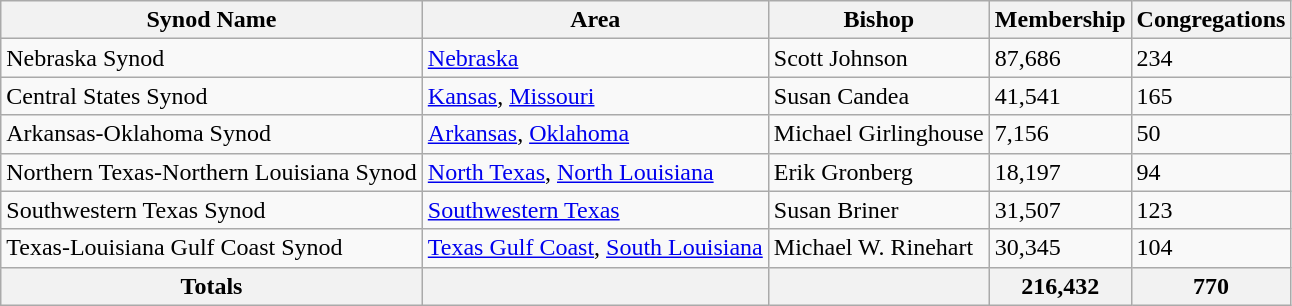<table class="wikitable sortable">
<tr>
<th>Synod Name</th>
<th>Area</th>
<th>Bishop</th>
<th>Membership</th>
<th>Congregations</th>
</tr>
<tr>
<td>Nebraska Synod</td>
<td><a href='#'>Nebraska</a></td>
<td>Scott Johnson</td>
<td>87,686</td>
<td>234</td>
</tr>
<tr>
<td>Central States Synod</td>
<td><a href='#'>Kansas</a>, <a href='#'>Missouri</a></td>
<td>Susan Candea</td>
<td>41,541</td>
<td>165</td>
</tr>
<tr>
<td>Arkansas-Oklahoma Synod</td>
<td><a href='#'>Arkansas</a>, <a href='#'>Oklahoma</a></td>
<td>Michael Girlinghouse</td>
<td>7,156</td>
<td>50</td>
</tr>
<tr>
<td>Northern Texas-Northern Louisiana Synod</td>
<td><a href='#'>North Texas</a>, <a href='#'>North Louisiana</a></td>
<td>Erik Gronberg</td>
<td>18,197</td>
<td>94</td>
</tr>
<tr>
<td>Southwestern Texas Synod</td>
<td><a href='#'>Southwestern Texas</a></td>
<td>Susan Briner</td>
<td>31,507</td>
<td>123</td>
</tr>
<tr>
<td>Texas-Louisiana Gulf Coast Synod</td>
<td><a href='#'>Texas Gulf Coast</a>, <a href='#'>South Louisiana</a></td>
<td>Michael W. Rinehart</td>
<td>30,345</td>
<td>104</td>
</tr>
<tr>
<th>Totals</th>
<th></th>
<th></th>
<th>216,432</th>
<th>770</th>
</tr>
</table>
